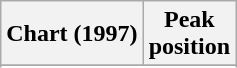<table class="wikitable sortable plainrowheaders" style="text-align:center">
<tr>
<th>Chart (1997)</th>
<th>Peak <br>position</th>
</tr>
<tr>
</tr>
<tr>
</tr>
<tr>
</tr>
</table>
